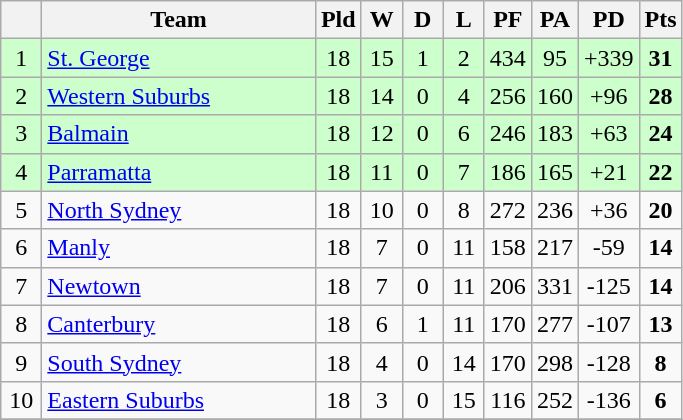<table class="wikitable" style="text-align:center;">
<tr>
<th width=20 abbr="Position×"></th>
<th width=175>Team</th>
<th width=20 abbr="Played">Pld</th>
<th width=20 abbr="Won">W</th>
<th width=20 abbr="Drawn">D</th>
<th width=20 abbr="Lost">L</th>
<th width=20 abbr="Points for">PF</th>
<th width=20 abbr="Points against">PA</th>
<th width=20 abbr="Points difference">PD</th>
<th width=20 abbr="Points">Pts</th>
</tr>
<tr style="background: #ccffcc;">
<td>1</td>
<td style="text-align:left;"> <a href='#'>St. George</a></td>
<td>18</td>
<td>15</td>
<td>1</td>
<td>2</td>
<td>434</td>
<td>95</td>
<td>+339</td>
<td><strong>31</strong></td>
</tr>
<tr style="background: #ccffcc;">
<td>2</td>
<td style="text-align:left;"> <a href='#'>Western Suburbs</a></td>
<td>18</td>
<td>14</td>
<td>0</td>
<td>4</td>
<td>256</td>
<td>160</td>
<td>+96</td>
<td><strong>28</strong></td>
</tr>
<tr style="background: #ccffcc;">
<td>3</td>
<td style="text-align:left;"> <a href='#'>Balmain</a></td>
<td>18</td>
<td>12</td>
<td>0</td>
<td>6</td>
<td>246</td>
<td>183</td>
<td>+63</td>
<td><strong>24</strong></td>
</tr>
<tr style="background: #ccffcc;">
<td>4</td>
<td style="text-align:left;"> <a href='#'>Parramatta</a></td>
<td>18</td>
<td>11</td>
<td>0</td>
<td>7</td>
<td>186</td>
<td>165</td>
<td>+21</td>
<td><strong>22</strong></td>
</tr>
<tr>
<td>5</td>
<td style="text-align:left;"> <a href='#'>North Sydney</a></td>
<td>18</td>
<td>10</td>
<td>0</td>
<td>8</td>
<td>272</td>
<td>236</td>
<td>+36</td>
<td><strong>20</strong></td>
</tr>
<tr>
<td>6</td>
<td style="text-align:left;"> <a href='#'>Manly</a></td>
<td>18</td>
<td>7</td>
<td>0</td>
<td>11</td>
<td>158</td>
<td>217</td>
<td>-59</td>
<td><strong>14</strong></td>
</tr>
<tr>
<td>7</td>
<td style="text-align:left;"> <a href='#'>Newtown</a></td>
<td>18</td>
<td>7</td>
<td>0</td>
<td>11</td>
<td>206</td>
<td>331</td>
<td>-125</td>
<td><strong>14</strong></td>
</tr>
<tr>
<td>8</td>
<td style="text-align:left;"> <a href='#'>Canterbury</a></td>
<td>18</td>
<td>6</td>
<td>1</td>
<td>11</td>
<td>170</td>
<td>277</td>
<td>-107</td>
<td><strong>13</strong></td>
</tr>
<tr>
<td>9</td>
<td style="text-align:left;"> <a href='#'>South Sydney</a></td>
<td>18</td>
<td>4</td>
<td>0</td>
<td>14</td>
<td>170</td>
<td>298</td>
<td>-128</td>
<td><strong>8</strong></td>
</tr>
<tr>
<td>10</td>
<td style="text-align:left;"> <a href='#'>Eastern Suburbs</a></td>
<td>18</td>
<td>3</td>
<td>0</td>
<td>15</td>
<td>116</td>
<td>252</td>
<td>-136</td>
<td><strong>6</strong></td>
</tr>
<tr>
</tr>
</table>
